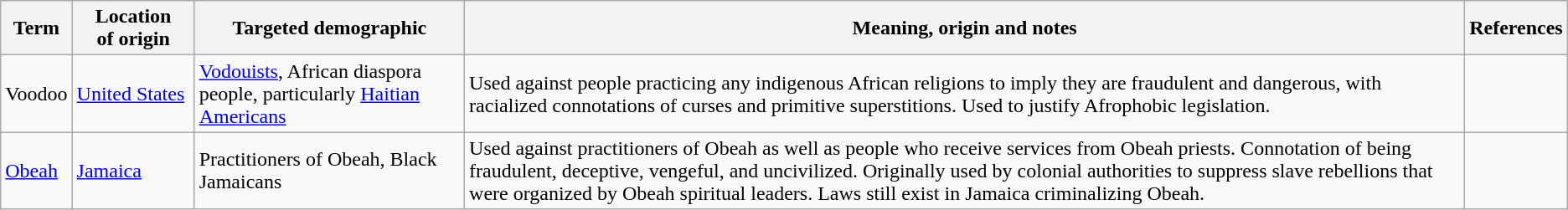<table class="wikitable">
<tr>
<th>Term</th>
<th width=90>Location<br>of origin</th>
<th>Targeted demographic</th>
<th>Meaning, origin and notes</th>
<th>References</th>
</tr>
<tr>
<td>Voodoo</td>
<td><a href='#'>United States</a></td>
<td><a href='#'>Vodouists</a>, African diaspora people, particularly <a href='#'>Haitian Americans</a></td>
<td>Used against people practicing any indigenous African religions to imply they are fraudulent and dangerous, with racialized connotations of curses and primitive superstitions. Used to justify Afrophobic legislation.</td>
<td></td>
</tr>
<tr>
<td><a href='#'>Obeah</a></td>
<td><a href='#'>Jamaica</a></td>
<td>Practitioners of Obeah, Black Jamaicans</td>
<td>Used against practitioners of Obeah as well as people who receive services from Obeah priests. Connotation of being fraudulent, deceptive, vengeful, and uncivilized. Originally used by colonial authorities to suppress slave rebellions that were organized by Obeah spiritual leaders. Laws still exist in Jamaica criminalizing Obeah.</td>
<td></td>
</tr>
</table>
